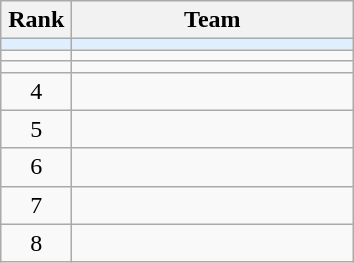<table class="wikitable" style="text-align: center;">
<tr>
<th width=40>Rank</th>
<th width=180>Team</th>
</tr>
<tr bgcolor=#dfefff>
<td></td>
<td style="text-align:left;"></td>
</tr>
<tr align=center>
<td></td>
<td style="text-align:left;"></td>
</tr>
<tr align=center>
<td></td>
<td style="text-align:left;"></td>
</tr>
<tr align=center>
<td>4</td>
<td style="text-align:left;"></td>
</tr>
<tr align=center>
<td>5</td>
<td style="text-align:left;"></td>
</tr>
<tr align=center>
<td>6</td>
<td style="text-align:left;"></td>
</tr>
<tr align=center>
<td>7</td>
<td style="text-align:left;"></td>
</tr>
<tr align=center>
<td>8</td>
<td style="text-align:left;"></td>
</tr>
</table>
